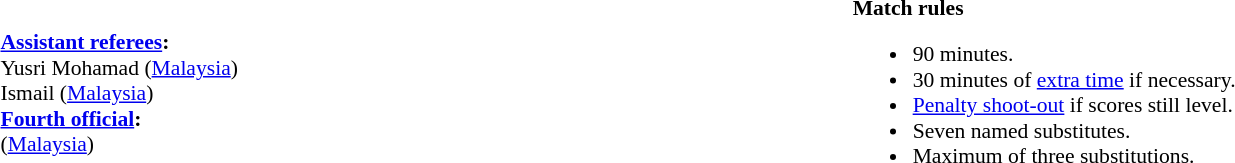<table width=100% style="font-size: 90%">
<tr>
<td><br><strong><a href='#'>Assistant referees</a>:</strong>
<br> Yusri Mohamad (<a href='#'>Malaysia</a>)
<br> Ismail (<a href='#'>Malaysia</a>)
<br><strong><a href='#'>Fourth official</a>:</strong>
<br> (<a href='#'>Malaysia</a>)</td>
<td width=55% valign=top><br><strong>Match rules</strong><ul><li>90 minutes.</li><li>30 minutes of <a href='#'>extra time</a> if necessary.</li><li><a href='#'>Penalty shoot-out</a> if scores still level.</li><li>Seven named substitutes.</li><li>Maximum of three substitutions.</li></ul></td>
</tr>
</table>
